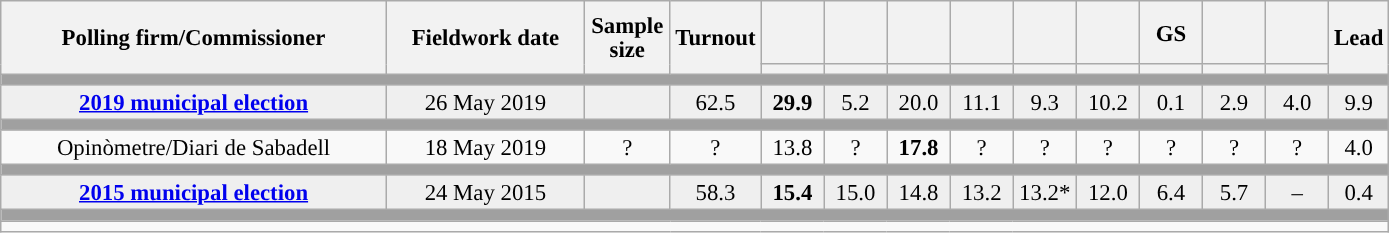<table class="wikitable collapsible collapsed" style="text-align:center; font-size:95%; line-height:16px;">
<tr style="height:42px;">
<th style="width:250px;" rowspan="2">Polling firm/Commissioner</th>
<th style="width:125px;" rowspan="2">Fieldwork date</th>
<th style="width:50px;" rowspan="2">Sample size</th>
<th style="width:45px;" rowspan="2">Turnout</th>
<th style="width:35px;"></th>
<th style="width:35px;"></th>
<th style="width:35px;"></th>
<th style="width:35px;"></th>
<th style="width:35px;"></th>
<th style="width:35px;"></th>
<th style="width:35px;">GS</th>
<th style="width:35px;"></th>
<th style="width:35px;"></th>
<th style="width:30px;" rowspan="2">Lead</th>
</tr>
<tr>
<th style="color:inherit;background:"></th>
<th style="color:inherit;background:"></th>
<th style="color:inherit;background:"></th>
<th style="color:inherit;background:"></th>
<th style="color:inherit;background:"></th>
<th style="color:inherit;background:"></th>
<th style="color:inherit;background:"></th>
<th style="color:inherit;background:"></th>
<th style="color:inherit;background:"></th>
</tr>
<tr>
<td colspan="14" style="background:#A0A0A0"></td>
</tr>
<tr style="background:#EFEFEF;">
<td><strong><a href='#'>2019 municipal election</a></strong></td>
<td>26 May 2019</td>
<td></td>
<td>62.5</td>
<td><strong>29.9</strong><br></td>
<td>5.2<br></td>
<td>20.0<br></td>
<td>11.1<br></td>
<td>9.3<br></td>
<td>10.2<br></td>
<td>0.1<br></td>
<td>2.9<br></td>
<td>4.0<br></td>
<td style="background:">9.9</td>
</tr>
<tr>
<td colspan="14" style="background:#A0A0A0"></td>
</tr>
<tr>
<td>Opinòmetre/Diari de Sabadell</td>
<td>18 May 2019</td>
<td>?</td>
<td>?</td>
<td>13.8<br></td>
<td>?<br></td>
<td><strong>17.8</strong><br></td>
<td>?<br></td>
<td>?<br></td>
<td>?<br></td>
<td>?<br></td>
<td>?<br></td>
<td>?<br></td>
<td style="background:">4.0</td>
</tr>
<tr>
<td colspan="14" style="background:#A0A0A0"></td>
</tr>
<tr style="background:#EFEFEF;">
<td><strong><a href='#'>2015 municipal election</a></strong></td>
<td>24 May 2015</td>
<td></td>
<td>58.3</td>
<td><strong>15.4</strong><br></td>
<td>15.0<br></td>
<td>14.8<br></td>
<td>13.2<br></td>
<td>13.2*<br></td>
<td>12.0<br></td>
<td>6.4<br></td>
<td>5.7<br></td>
<td>–</td>
<td style="background:">0.4</td>
</tr>
<tr>
<td colspan="14" style="background:#A0A0A0"></td>
</tr>
<tr>
<td align="left" colspan="14"></td>
</tr>
</table>
